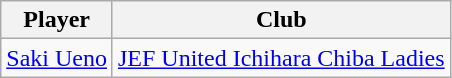<table class="wikitable">
<tr>
<th>Player</th>
<th>Club</th>
</tr>
<tr>
<td> <a href='#'>Saki Ueno</a></td>
<td><a href='#'>JEF United Ichihara Chiba Ladies</a></td>
</tr>
</table>
